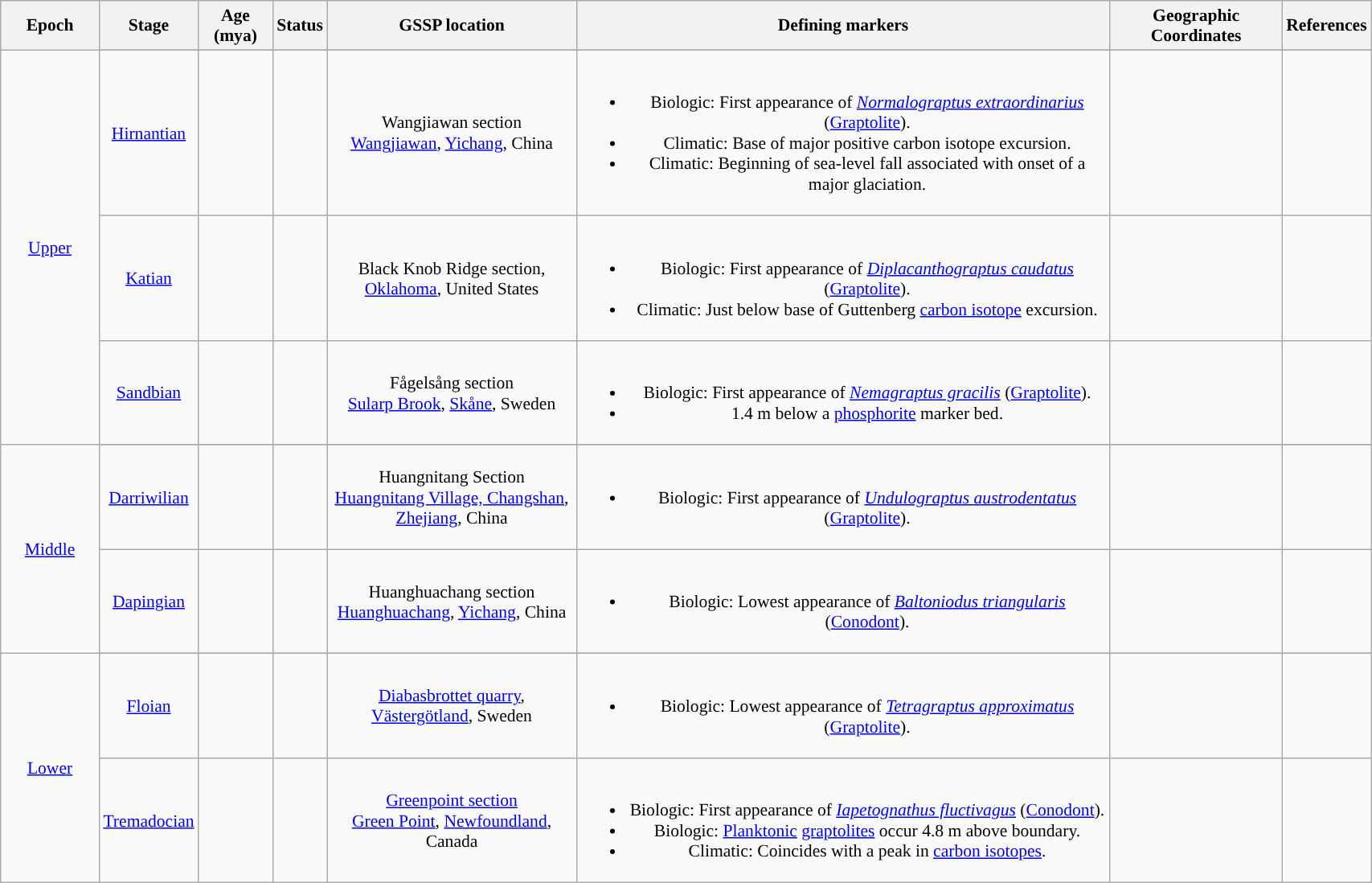<table class="wikitable"  style="font-size:90%; width:90%; text-align:center;">
<tr>
<th style="width:75px;">Epoch</th>
<th style="width:75px;">Stage</th>
<th style="width:55px;">Age (mya)</th>
<th style="width:15px;">Status</th>
<th style="width:200px;">GSSP location</th>
<th width="">Defining markers</th>
<th width="">Geographic Coordinates</th>
<th width="">References</th>
</tr>
<tr style="background:">
<td rowspan="4"><a href='#'>Upper</a></td>
</tr>
<tr style="background:">
<td><a href='#'>Hirnantian</a></td>
<td></td>
<td></td>
<td>Wangjiawan section<br><a href='#'>Wangjiawan</a>, <a href='#'>Yichang</a>, China</td>
<td><br><ul><li>Biologic: First appearance of <em><a href='#'>Normalograptus extraordinarius</a></em> (<a href='#'>Graptolite</a>).</li><li>Climatic: Base of major positive carbon isotope excursion.</li><li>Climatic: Beginning of sea-level fall associated with onset of a major glaciation.</li></ul></td>
<td></td>
<td></td>
</tr>
<tr style="background:">
<td><a href='#'>Katian</a></td>
<td></td>
<td></td>
<td>Black Knob Ridge section,<br><a href='#'>Oklahoma</a>, United States</td>
<td><br><ul><li>Biologic: First appearance of <em><a href='#'>Diplacanthograptus caudatus</a></em> (<a href='#'>Graptolite</a>).</li><li>Climatic: Just below base of Guttenberg <a href='#'>carbon isotope</a> excursion.</li></ul></td>
<td></td>
<td></td>
</tr>
<tr style="background:">
<td><a href='#'>Sandbian</a></td>
<td></td>
<td></td>
<td>Fågelsång section<br><a href='#'>Sularp Brook</a>, <a href='#'>Skåne</a>, Sweden</td>
<td><br><ul><li>Biologic: First appearance of <em><a href='#'>Nemagraptus gracilis</a></em> (<a href='#'>Graptolite</a>).</li><li>1.4 m below a <a href='#'>phosphorite</a> marker bed.</li></ul></td>
<td></td>
<td></td>
</tr>
<tr style="background:">
<td rowspan="3"><a href='#'>Middle</a></td>
</tr>
<tr style="background:">
<td><a href='#'>Darriwilian</a></td>
<td></td>
<td></td>
<td>Huangnitang Section<br><a href='#'>Huangnitang Village, Changshan</a>, <a href='#'>Zhejiang</a>, China</td>
<td><br><ul><li>Biologic: First appearance of <em><a href='#'>Undulograptus austrodentatus</a></em> (<a href='#'>Graptolite</a>).</li></ul></td>
<td></td>
<td></td>
</tr>
<tr style="background:">
<td><a href='#'>Dapingian</a></td>
<td></td>
<td></td>
<td>Huanghuachang section<br><a href='#'>Huanghuachang</a>, <a href='#'>Yichang</a>, China</td>
<td><br><ul><li>Biologic: Lowest appearance of <em><a href='#'>Baltoniodus triangularis</a></em> (<a href='#'>Conodont</a>).</li></ul></td>
<td></td>
<td></td>
</tr>
<tr style="background:">
<td rowspan="3"><a href='#'>Lower</a></td>
</tr>
<tr style="background:">
<td><a href='#'>Floian</a></td>
<td></td>
<td></td>
<td><a href='#'>Diabasbrottet quarry</a>,<br><a href='#'>Västergötland</a>, Sweden</td>
<td><br><ul><li>Biologic: Lowest appearance of <em><a href='#'>Tetragraptus approximatus</a></em> (<a href='#'>Graptolite</a>).</li></ul></td>
<td></td>
<td></td>
</tr>
<tr style="background:">
<td><a href='#'>Tremadocian</a></td>
<td></td>
<td></td>
<td><a href='#'>Greenpoint section</a><br><a href='#'>Green Point</a>, <a href='#'>Newfoundland</a>, Canada</td>
<td><br><ul><li>Biologic: First appearance of <em><a href='#'>Iapetognathus fluctivagus</a></em> (<a href='#'>Conodont</a>).</li><li>Biologic: <a href='#'>Planktonic</a> <a href='#'>graptolites</a> occur 4.8 m above boundary.</li><li>Climatic: Coincides with a peak in <a href='#'>carbon isotopes</a>.</li></ul></td>
<td></td>
<td></td>
</tr>
</table>
